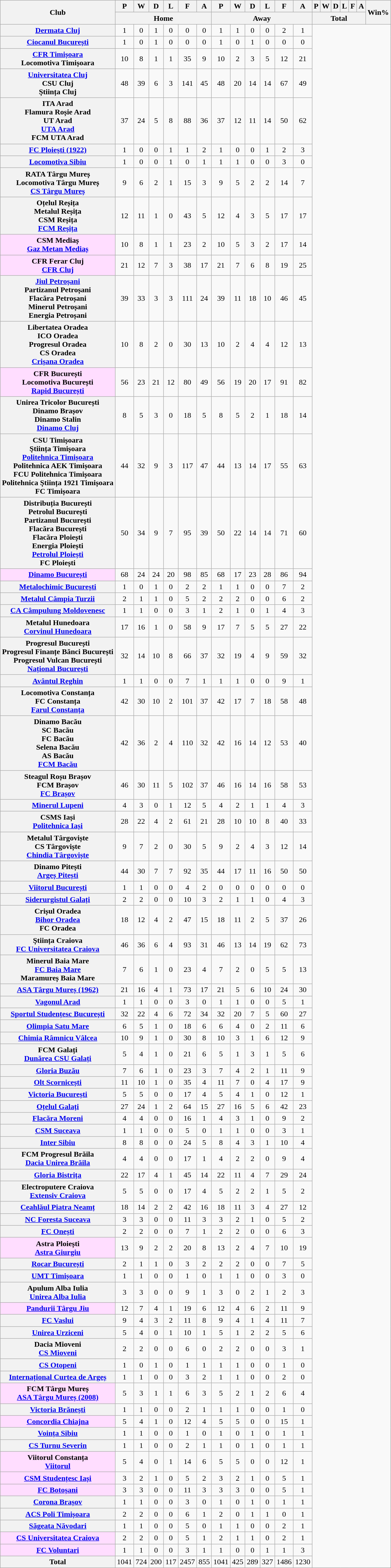<table class="wikitable plainrowheaders sortable" style="text-align:center">
<tr>
<th scope="col" rowspan=2>Club</th>
<th scope="col">P</th>
<th scope="col">W</th>
<th scope="col">D</th>
<th scope="col">L</th>
<th scope="col">F</th>
<th scope="col">A</th>
<th scope="col">P</th>
<th scope="col">W</th>
<th scope="col">D</th>
<th scope="col">L</th>
<th scope="col">F</th>
<th scope="col">A</th>
<th scope="col">P</th>
<th scope="col">W</th>
<th scope="col">D</th>
<th scope="col">L</th>
<th scope="col">F</th>
<th scope="col">A</th>
<th rowspan=2 scope="col">Win%</th>
</tr>
<tr class="unsortable">
<th colspan=6>Home</th>
<th colspan=6>Away</th>
<th colspan=6>Total</th>
</tr>
<tr>
<th><a href='#'>Dermata Cluj</a></th>
<td>1</td>
<td>0</td>
<td>1</td>
<td>0</td>
<td>0</td>
<td>0</td>
<td>1</td>
<td>1</td>
<td>0</td>
<td>0</td>
<td>2</td>
<td>1<br></td>
</tr>
<tr>
<th><a href='#'>Ciocanul București</a></th>
<td>1</td>
<td>0</td>
<td>1</td>
<td>0</td>
<td>0</td>
<td>0</td>
<td>1</td>
<td>0</td>
<td>1</td>
<td>0</td>
<td>0</td>
<td>0<br></td>
</tr>
<tr>
<th><a href='#'>CFR Timișoara</a><br>Locomotiva Timișoara</th>
<td>10</td>
<td>8</td>
<td>1</td>
<td>1</td>
<td>35</td>
<td>9</td>
<td>10</td>
<td>2</td>
<td>3</td>
<td>5</td>
<td>12</td>
<td>21<br></td>
</tr>
<tr>
<th><a href='#'>Universitatea Cluj</a><br>CSU Cluj<br>Știința Cluj</th>
<td>48</td>
<td>39</td>
<td>6</td>
<td>3</td>
<td>141</td>
<td>45</td>
<td>48</td>
<td>20</td>
<td>14</td>
<td>14</td>
<td>67</td>
<td>49<br></td>
</tr>
<tr>
<th>ITA Arad<br>Flamura Roșie Arad<br>UT Arad<br><a href='#'>UTA Arad</a><br>FCM UTA Arad</th>
<td>37</td>
<td>24</td>
<td>5</td>
<td>8</td>
<td>88</td>
<td>36</td>
<td>37</td>
<td>12</td>
<td>11</td>
<td>14</td>
<td>50</td>
<td>62<br></td>
</tr>
<tr>
<th><a href='#'>FC Ploiești (1922)</a></th>
<td>1</td>
<td>0</td>
<td>0</td>
<td>1</td>
<td>1</td>
<td>2</td>
<td>1</td>
<td>0</td>
<td>0</td>
<td>1</td>
<td>2</td>
<td>3<br></td>
</tr>
<tr>
<th><a href='#'>Locomotiva Sibiu</a></th>
<td>1</td>
<td>0</td>
<td>0</td>
<td>1</td>
<td>0</td>
<td>1</td>
<td>1</td>
<td>1</td>
<td>0</td>
<td>0</td>
<td>3</td>
<td>0<br></td>
</tr>
<tr>
<th>RATA Târgu Mureș<br>Locomotiva Târgu Mureș<br><a href='#'>CS Târgu Mureș</a></th>
<td>9</td>
<td>6</td>
<td>2</td>
<td>1</td>
<td>15</td>
<td>3</td>
<td>9</td>
<td>5</td>
<td>2</td>
<td>2</td>
<td>14</td>
<td>7<br></td>
</tr>
<tr>
<th>Oțelul Reșița<br>Metalul Reșița<br>CSM Reșița<br><a href='#'>FCM Reșița</a></th>
<td>12</td>
<td>11</td>
<td>1</td>
<td>0</td>
<td>43</td>
<td>5</td>
<td>12</td>
<td>4</td>
<td>3</td>
<td>5</td>
<td>17</td>
<td>17<br></td>
</tr>
<tr>
<th !scope=row style=background:#FFDDFF>CSM Mediaș<br><a href='#'>Gaz Metan Mediaș</a></th>
<td>10</td>
<td>8</td>
<td>1</td>
<td>1</td>
<td>23</td>
<td>2</td>
<td>10</td>
<td>5</td>
<td>3</td>
<td>2</td>
<td>17</td>
<td>14<br></td>
</tr>
<tr>
<th !scope=row style=background:#FFDDFF>CFR Ferar Cluj<br><a href='#'>CFR Cluj</a></th>
<td>21</td>
<td>12</td>
<td>7</td>
<td>3</td>
<td>38</td>
<td>17</td>
<td>21</td>
<td>7</td>
<td>6</td>
<td>8</td>
<td>19</td>
<td>25<br></td>
</tr>
<tr>
<th><a href='#'>Jiul Petroșani</a><br>Partizanul Petroșani<br>Flacăra Petroșani<br>Minerul Petroșani<br>Energia Petroșani</th>
<td>39</td>
<td>33</td>
<td>3</td>
<td>3</td>
<td>111</td>
<td>24</td>
<td>39</td>
<td>11</td>
<td>18</td>
<td>10</td>
<td>46</td>
<td>45<br></td>
</tr>
<tr>
<th>Libertatea Oradea<br>ICO Oradea<br>Progresul Oradea<br>CS Oradea<br><a href='#'>Crișana Oradea</a></th>
<td>10</td>
<td>8</td>
<td>2</td>
<td>0</td>
<td>30</td>
<td>13</td>
<td>10</td>
<td>2</td>
<td>4</td>
<td>4</td>
<td>12</td>
<td>13<br></td>
</tr>
<tr>
<th !scope=row style=background:#FFDDFF>CFR București<br>Locomotiva București<br><a href='#'>Rapid București</a></th>
<td>56</td>
<td>23</td>
<td>21</td>
<td>12</td>
<td>80</td>
<td>49</td>
<td>56</td>
<td>19</td>
<td>20</td>
<td>17</td>
<td>91</td>
<td>82<br></td>
</tr>
<tr>
<th>Unirea Tricolor București<br>Dinamo Brașov<br>Dinamo Stalin<br><a href='#'>Dinamo Cluj</a></th>
<td>8</td>
<td>5</td>
<td>3</td>
<td>0</td>
<td>18</td>
<td>5</td>
<td>8</td>
<td>5</td>
<td>2</td>
<td>1</td>
<td>18</td>
<td>14<br></td>
</tr>
<tr>
<th>CSU Timișoara<br>Știința Timișoara<br><a href='#'>Politehnica Timișoara</a><br>Politehnica AEK Timișoara<br>FCU Politehnica Timișoara<br>Politehnica Știința 1921 Timișoara<br>FC Timișoara</th>
<td>44</td>
<td>32</td>
<td>9</td>
<td>3</td>
<td>117</td>
<td>47</td>
<td>44</td>
<td>13</td>
<td>14</td>
<td>17</td>
<td>55</td>
<td>63<br></td>
</tr>
<tr>
<th>Distribuția București<br>Petrolul București<br>Partizanul București<br>Flacăra București<br>Flacăra Ploiești<br>Energia Ploiești<br><a href='#'>Petrolul Ploiești</a><br>FC Ploiești</th>
<td>50</td>
<td>34</td>
<td>9</td>
<td>7</td>
<td>95</td>
<td>39</td>
<td>50</td>
<td>22</td>
<td>14</td>
<td>14</td>
<td>71</td>
<td>60<br></td>
</tr>
<tr>
<th !scope=row style=background:#FFDDFF><a href='#'>Dinamo București</a></th>
<td>68</td>
<td>24</td>
<td>24</td>
<td>20</td>
<td>98</td>
<td>85</td>
<td>68</td>
<td>17</td>
<td>23</td>
<td>28</td>
<td>86</td>
<td>94<br></td>
</tr>
<tr>
<th><a href='#'>Metalochimic București</a></th>
<td>1</td>
<td>0</td>
<td>1</td>
<td>0</td>
<td>2</td>
<td>2</td>
<td>1</td>
<td>1</td>
<td>0</td>
<td>0</td>
<td>7</td>
<td>2<br></td>
</tr>
<tr>
<th><a href='#'>Metalul Câmpia Turzii</a></th>
<td>2</td>
<td>1</td>
<td>1</td>
<td>0</td>
<td>5</td>
<td>2</td>
<td>2</td>
<td>2</td>
<td>0</td>
<td>0</td>
<td>6</td>
<td>2<br></td>
</tr>
<tr>
<th><a href='#'>CA Câmpulung Moldovenesc</a></th>
<td>1</td>
<td>1</td>
<td>0</td>
<td>0</td>
<td>3</td>
<td>1</td>
<td>2</td>
<td>1</td>
<td>0</td>
<td>1</td>
<td>4</td>
<td>3<br></td>
</tr>
<tr>
<th>Metalul Hunedoara<br><a href='#'>Corvinul Hunedoara</a></th>
<td>17</td>
<td>16</td>
<td>1</td>
<td>0</td>
<td>58</td>
<td>9</td>
<td>17</td>
<td>7</td>
<td>5</td>
<td>5</td>
<td>27</td>
<td>22<br></td>
</tr>
<tr>
<th>Progresul București<br>Progresul Finanțe Bănci București<br>Progresul Vulcan București<br><a href='#'>Național București</a></th>
<td>32</td>
<td>14</td>
<td>10</td>
<td>8</td>
<td>66</td>
<td>37</td>
<td>32</td>
<td>19</td>
<td>4</td>
<td>9</td>
<td>59</td>
<td>32<br></td>
</tr>
<tr>
<th><a href='#'>Avântul Reghin</a></th>
<td>1</td>
<td>1</td>
<td>0</td>
<td>0</td>
<td>7</td>
<td>1</td>
<td>1</td>
<td>1</td>
<td>0</td>
<td>0</td>
<td>9</td>
<td>1<br></td>
</tr>
<tr>
<th>Locomotiva Constanța<br>FC Constanța<br><a href='#'>Farul Constanța</a></th>
<td>42</td>
<td>30</td>
<td>10</td>
<td>2</td>
<td>101</td>
<td>37</td>
<td>42</td>
<td>17</td>
<td>7</td>
<td>18</td>
<td>58</td>
<td>48<br></td>
</tr>
<tr>
<th>Dinamo Bacău<br>SC Bacău<br>FC Bacău<br>Selena Bacău<br>AS Bacău<br><a href='#'>FCM Bacău</a></th>
<td>42</td>
<td>36</td>
<td>2</td>
<td>4</td>
<td>110</td>
<td>32</td>
<td>42</td>
<td>16</td>
<td>14</td>
<td>12</td>
<td>53</td>
<td>40<br></td>
</tr>
<tr>
<th>Steagul Roșu Brașov<br>FCM Brașov<br><a href='#'>FC Brașov</a></th>
<td>46</td>
<td>30</td>
<td>11</td>
<td>5</td>
<td>102</td>
<td>37</td>
<td>46</td>
<td>16</td>
<td>14</td>
<td>16</td>
<td>58</td>
<td>53<br></td>
</tr>
<tr>
<th><a href='#'>Minerul Lupeni</a></th>
<td>4</td>
<td>3</td>
<td>0</td>
<td>1</td>
<td>12</td>
<td>5</td>
<td>4</td>
<td>2</td>
<td>1</td>
<td>1</td>
<td>4</td>
<td>3<br></td>
</tr>
<tr>
<th>CSMS Iași<br><a href='#'>Politehnica Iași</a></th>
<td>28</td>
<td>22</td>
<td>4</td>
<td>2</td>
<td>61</td>
<td>21</td>
<td>28</td>
<td>10</td>
<td>10</td>
<td>8</td>
<td>40</td>
<td>33<br></td>
</tr>
<tr>
<th>Metalul Târgoviște<br>CS Târgoviște<br><a href='#'>Chindia Târgoviște</a></th>
<td>9</td>
<td>7</td>
<td>2</td>
<td>0</td>
<td>30</td>
<td>5</td>
<td>9</td>
<td>2</td>
<td>4</td>
<td>3</td>
<td>12</td>
<td>14<br></td>
</tr>
<tr>
<th>Dinamo Pitești<br><a href='#'>Argeș Pitești</a></th>
<td>44</td>
<td>30</td>
<td>7</td>
<td>7</td>
<td>92</td>
<td>35</td>
<td>44</td>
<td>17</td>
<td>11</td>
<td>16</td>
<td>50</td>
<td>50<br></td>
</tr>
<tr>
<th><a href='#'>Viitorul București</a></th>
<td>1</td>
<td>1</td>
<td>0</td>
<td>0</td>
<td>4</td>
<td>2</td>
<td>0</td>
<td>0</td>
<td>0</td>
<td>0</td>
<td>0</td>
<td>0<br></td>
</tr>
<tr>
<th><a href='#'>Siderurgistul Galați</a></th>
<td>2</td>
<td>2</td>
<td>0</td>
<td>0</td>
<td>10</td>
<td>3</td>
<td>2</td>
<td>1</td>
<td>1</td>
<td>0</td>
<td>4</td>
<td>3<br></td>
</tr>
<tr>
<th>Crișul Oradea<br><a href='#'>Bihor Oradea</a><br>FC Oradea</th>
<td>18</td>
<td>12</td>
<td>4</td>
<td>2</td>
<td>47</td>
<td>15</td>
<td>18</td>
<td>11</td>
<td>2</td>
<td>5</td>
<td>37</td>
<td>26<br></td>
</tr>
<tr>
<th>Știința Craiova<br><a href='#'>FC Universitatea Craiova</a></th>
<td>46</td>
<td>36</td>
<td>6</td>
<td>4</td>
<td>93</td>
<td>31</td>
<td>46</td>
<td>13</td>
<td>14</td>
<td>19</td>
<td>62</td>
<td>73<br></td>
</tr>
<tr>
<th>Minerul Baia Mare<br><a href='#'>FC Baia Mare</a><br>Maramureș Baia Mare</th>
<td>7</td>
<td>6</td>
<td>1</td>
<td>0</td>
<td>23</td>
<td>4</td>
<td>7</td>
<td>2</td>
<td>0</td>
<td>5</td>
<td>5</td>
<td>13<br></td>
</tr>
<tr>
<th><a href='#'>ASA Târgu Mureș (1962)</a></th>
<td>21</td>
<td>16</td>
<td>4</td>
<td>1</td>
<td>73</td>
<td>17</td>
<td>21</td>
<td>5</td>
<td>6</td>
<td>10</td>
<td>24</td>
<td>30<br></td>
</tr>
<tr>
<th><a href='#'>Vagonul Arad</a></th>
<td>1</td>
<td>1</td>
<td>0</td>
<td>0</td>
<td>3</td>
<td>0</td>
<td>1</td>
<td>1</td>
<td>0</td>
<td>0</td>
<td>5</td>
<td>1<br></td>
</tr>
<tr>
<th><a href='#'>Sportul Studențesc București</a></th>
<td>32</td>
<td>22</td>
<td>4</td>
<td>6</td>
<td>72</td>
<td>34</td>
<td>32</td>
<td>20</td>
<td>7</td>
<td>5</td>
<td>60</td>
<td>27<br></td>
</tr>
<tr>
<th><a href='#'>Olimpia Satu Mare</a></th>
<td>6</td>
<td>5</td>
<td>1</td>
<td>0</td>
<td>18</td>
<td>6</td>
<td>6</td>
<td>4</td>
<td>0</td>
<td>2</td>
<td>11</td>
<td>6<br></td>
</tr>
<tr>
<th><a href='#'>Chimia Râmnicu Vâlcea</a></th>
<td>10</td>
<td>9</td>
<td>1</td>
<td>0</td>
<td>30</td>
<td>8</td>
<td>10</td>
<td>3</td>
<td>1</td>
<td>6</td>
<td>12</td>
<td>9<br></td>
</tr>
<tr>
<th>FCM Galați<br><a href='#'>Dunărea CSU Galați</a></th>
<td>5</td>
<td>4</td>
<td>1</td>
<td>0</td>
<td>21</td>
<td>6</td>
<td>5</td>
<td>1</td>
<td>3</td>
<td>1</td>
<td>5</td>
<td>6<br></td>
</tr>
<tr>
<th><a href='#'>Gloria Buzău</a></th>
<td>7</td>
<td>6</td>
<td>1</td>
<td>0</td>
<td>23</td>
<td>3</td>
<td>7</td>
<td>4</td>
<td>2</td>
<td>1</td>
<td>11</td>
<td>9<br></td>
</tr>
<tr>
<th><a href='#'>Olt Scornicești</a></th>
<td>11</td>
<td>10</td>
<td>1</td>
<td>0</td>
<td>35</td>
<td>4</td>
<td>11</td>
<td>7</td>
<td>0</td>
<td>4</td>
<td>17</td>
<td>9<br></td>
</tr>
<tr>
<th><a href='#'>Victoria București</a></th>
<td>5</td>
<td>5</td>
<td>0</td>
<td>0</td>
<td>17</td>
<td>4</td>
<td>5</td>
<td>4</td>
<td>1</td>
<td>0</td>
<td>12</td>
<td>1<br></td>
</tr>
<tr>
<th><a href='#'>Oțelul Galați</a></th>
<td>27</td>
<td>24</td>
<td>1</td>
<td>2</td>
<td>64</td>
<td>15</td>
<td>27</td>
<td>16</td>
<td>5</td>
<td>6</td>
<td>42</td>
<td>23<br></td>
</tr>
<tr>
<th><a href='#'>Flacăra Moreni</a></th>
<td>4</td>
<td>4</td>
<td>0</td>
<td>0</td>
<td>16</td>
<td>1</td>
<td>4</td>
<td>3</td>
<td>1</td>
<td>0</td>
<td>9</td>
<td>2<br></td>
</tr>
<tr>
<th><a href='#'>CSM Suceava</a></th>
<td>1</td>
<td>1</td>
<td>0</td>
<td>0</td>
<td>5</td>
<td>0</td>
<td>1</td>
<td>1</td>
<td>0</td>
<td>0</td>
<td>3</td>
<td>1<br></td>
</tr>
<tr>
<th><a href='#'>Inter Sibiu</a></th>
<td>8</td>
<td>8</td>
<td>0</td>
<td>0</td>
<td>24</td>
<td>5</td>
<td>8</td>
<td>4</td>
<td>3</td>
<td>1</td>
<td>10</td>
<td>4<br></td>
</tr>
<tr>
<th>FCM Progresul Brăila<br><a href='#'>Dacia Unirea Brăila</a></th>
<td>4</td>
<td>4</td>
<td>0</td>
<td>0</td>
<td>17</td>
<td>1</td>
<td>4</td>
<td>2</td>
<td>2</td>
<td>0</td>
<td>9</td>
<td>4<br></td>
</tr>
<tr>
<th><a href='#'>Gloria Bistrița</a></th>
<td>22</td>
<td>17</td>
<td>4</td>
<td>1</td>
<td>45</td>
<td>14</td>
<td>22</td>
<td>11</td>
<td>4</td>
<td>7</td>
<td>29</td>
<td>24<br></td>
</tr>
<tr>
<th>Electroputere Craiova<br><a href='#'>Extensiv Craiova</a></th>
<td>5</td>
<td>5</td>
<td>0</td>
<td>0</td>
<td>17</td>
<td>4</td>
<td>5</td>
<td>2</td>
<td>2</td>
<td>1</td>
<td>5</td>
<td>2<br></td>
</tr>
<tr>
<th><a href='#'>Ceahlăul Piatra Neamț</a></th>
<td>18</td>
<td>14</td>
<td>2</td>
<td>2</td>
<td>42</td>
<td>16</td>
<td>18</td>
<td>11</td>
<td>3</td>
<td>4</td>
<td>27</td>
<td>12<br></td>
</tr>
<tr>
<th><a href='#'>NC Foresta Suceava</a></th>
<td>3</td>
<td>3</td>
<td>0</td>
<td>0</td>
<td>11</td>
<td>3</td>
<td>3</td>
<td>2</td>
<td>1</td>
<td>0</td>
<td>5</td>
<td>2<br></td>
</tr>
<tr>
<th><a href='#'>FC Onești</a></th>
<td>2</td>
<td>2</td>
<td>0</td>
<td>0</td>
<td>7</td>
<td>1</td>
<td>2</td>
<td>2</td>
<td>0</td>
<td>0</td>
<td>6</td>
<td>3<br></td>
</tr>
<tr>
<th !scope=row style=background:#FFDDFF>Astra Ploiești<br><a href='#'>Astra Giurgiu</a></th>
<td>13</td>
<td>9</td>
<td>2</td>
<td>2</td>
<td>20</td>
<td>8</td>
<td>13</td>
<td>2</td>
<td>4</td>
<td>7</td>
<td>10</td>
<td>19<br></td>
</tr>
<tr>
<th><a href='#'>Rocar București</a></th>
<td>2</td>
<td>1</td>
<td>1</td>
<td>0</td>
<td>3</td>
<td>2</td>
<td>2</td>
<td>2</td>
<td>0</td>
<td>0</td>
<td>7</td>
<td>5<br></td>
</tr>
<tr>
<th><a href='#'>UMT Timișoara</a></th>
<td>1</td>
<td>1</td>
<td>0</td>
<td>0</td>
<td>1</td>
<td>0</td>
<td>1</td>
<td>1</td>
<td>0</td>
<td>0</td>
<td>3</td>
<td>0<br></td>
</tr>
<tr>
<th>Apulum Alba Iulia<br><a href='#'>Unirea Alba Iulia</a></th>
<td>3</td>
<td>3</td>
<td>0</td>
<td>0</td>
<td>9</td>
<td>1</td>
<td>3</td>
<td>0</td>
<td>2</td>
<td>1</td>
<td>2</td>
<td>3<br></td>
</tr>
<tr>
<th !scope=row style=background:#FFDDFF><a href='#'>Pandurii Târgu Jiu</a></th>
<td>12</td>
<td>7</td>
<td>4</td>
<td>1</td>
<td>19</td>
<td>6</td>
<td>12</td>
<td>4</td>
<td>6</td>
<td>2</td>
<td>11</td>
<td>9<br></td>
</tr>
<tr>
<th><a href='#'>FC Vaslui</a></th>
<td>9</td>
<td>4</td>
<td>3</td>
<td>2</td>
<td>11</td>
<td>8</td>
<td>9</td>
<td>4</td>
<td>1</td>
<td>4</td>
<td>11</td>
<td>7<br></td>
</tr>
<tr>
<th><a href='#'>Unirea Urziceni</a></th>
<td>5</td>
<td>4</td>
<td>0</td>
<td>1</td>
<td>10</td>
<td>1</td>
<td>5</td>
<td>1</td>
<td>2</td>
<td>2</td>
<td>5</td>
<td>6<br></td>
</tr>
<tr>
<th>Dacia Mioveni<br><a href='#'>CS Mioveni</a></th>
<td>2</td>
<td>2</td>
<td>0</td>
<td>0</td>
<td>6</td>
<td>0</td>
<td>2</td>
<td>2</td>
<td>0</td>
<td>0</td>
<td>3</td>
<td>1<br></td>
</tr>
<tr>
<th><a href='#'>CS Otopeni</a></th>
<td>1</td>
<td>0</td>
<td>1</td>
<td>0</td>
<td>1</td>
<td>1</td>
<td>1</td>
<td>1</td>
<td>0</td>
<td>0</td>
<td>1</td>
<td>0<br></td>
</tr>
<tr>
<th><a href='#'>Internațional Curtea de Argeș</a></th>
<td>1</td>
<td>1</td>
<td>0</td>
<td>0</td>
<td>3</td>
<td>2</td>
<td>1</td>
<td>1</td>
<td>0</td>
<td>0</td>
<td>2</td>
<td>0<br></td>
</tr>
<tr>
<th !scope=row style=background:#FFDDFF>FCM Târgu Mureș<br><a href='#'>ASA Târgu Mureș (2008)</a></th>
<td>5</td>
<td>3</td>
<td>1</td>
<td>1</td>
<td>6</td>
<td>3</td>
<td>5</td>
<td>2</td>
<td>1</td>
<td>2</td>
<td>6</td>
<td>4<br></td>
</tr>
<tr>
<th><a href='#'>Victoria Brănești</a></th>
<td>1</td>
<td>1</td>
<td>0</td>
<td>0</td>
<td>2</td>
<td>1</td>
<td>1</td>
<td>1</td>
<td>0</td>
<td>0</td>
<td>1</td>
<td>0<br></td>
</tr>
<tr>
<th !scope=row style=background:#FFDDFF><a href='#'>Concordia Chiajna</a></th>
<td>5</td>
<td>4</td>
<td>1</td>
<td>0</td>
<td>12</td>
<td>4</td>
<td>5</td>
<td>5</td>
<td>0</td>
<td>0</td>
<td>15</td>
<td>1<br></td>
</tr>
<tr>
<th><a href='#'>Voința Sibiu</a></th>
<td>1</td>
<td>1</td>
<td>0</td>
<td>0</td>
<td>1</td>
<td>0</td>
<td>1</td>
<td>0</td>
<td>1</td>
<td>0</td>
<td>1</td>
<td>1<br></td>
</tr>
<tr>
<th><a href='#'>CS Turnu Severin</a></th>
<td>1</td>
<td>1</td>
<td>0</td>
<td>0</td>
<td>2</td>
<td>1</td>
<td>1</td>
<td>0</td>
<td>1</td>
<td>0</td>
<td>1</td>
<td>1<br></td>
</tr>
<tr>
<th !scope=row style=background:#FFDDFF>Viitorul Constanța<br><a href='#'>Viitorul</a></th>
<td>5</td>
<td>4</td>
<td>0</td>
<td>1</td>
<td>14</td>
<td>6</td>
<td>5</td>
<td>5</td>
<td>0</td>
<td>0</td>
<td>12</td>
<td>1<br></td>
</tr>
<tr>
<th !scope=row style=background:#FFDDFF><a href='#'>CSM Studențesc Iași</a></th>
<td>3</td>
<td>2</td>
<td>1</td>
<td>0</td>
<td>5</td>
<td>2</td>
<td>3</td>
<td>2</td>
<td>1</td>
<td>0</td>
<td>5</td>
<td>1<br></td>
</tr>
<tr>
<th !scope=row style=background:#FFDDFF><a href='#'>FC Botoșani</a></th>
<td>3</td>
<td>3</td>
<td>0</td>
<td>0</td>
<td>11</td>
<td>3</td>
<td>3</td>
<td>3</td>
<td>0</td>
<td>0</td>
<td>5</td>
<td>1<br></td>
</tr>
<tr>
<th><a href='#'>Corona Brașov</a></th>
<td>1</td>
<td>1</td>
<td>0</td>
<td>0</td>
<td>3</td>
<td>0</td>
<td>1</td>
<td>0</td>
<td>1</td>
<td>0</td>
<td>1</td>
<td>1<br></td>
</tr>
<tr>
<th><a href='#'>ACS Poli Timișoara</a></th>
<td>2</td>
<td>2</td>
<td>0</td>
<td>0</td>
<td>6</td>
<td>1</td>
<td>2</td>
<td>0</td>
<td>1</td>
<td>1</td>
<td>0</td>
<td>1<br></td>
</tr>
<tr>
<th><a href='#'>Săgeata Năvodari</a></th>
<td>1</td>
<td>1</td>
<td>0</td>
<td>0</td>
<td>5</td>
<td>0</td>
<td>1</td>
<td>1</td>
<td>0</td>
<td>0</td>
<td>2</td>
<td>1<br></td>
</tr>
<tr>
<th !scope=row style=background:#FFDDFF><a href='#'>CS Universitatea Craiova</a></th>
<td>2</td>
<td>2</td>
<td>0</td>
<td>0</td>
<td>5</td>
<td>1</td>
<td>2</td>
<td>1</td>
<td>1</td>
<td>0</td>
<td>2</td>
<td>1<br></td>
</tr>
<tr>
<th !scope=row style=background:#FFDDFF><a href='#'>FC Voluntari</a></th>
<td>1</td>
<td>1</td>
<td>0</td>
<td>0</td>
<td>3</td>
<td>1</td>
<td>1</td>
<td>0</td>
<td>0</td>
<td>1</td>
<td>1</td>
<td>3<br></td>
</tr>
<tr>
<th>Total</th>
<td>1041</td>
<td>724</td>
<td>200</td>
<td>117</td>
<td>2457</td>
<td>855</td>
<td>1041</td>
<td>425</td>
<td>289</td>
<td>327</td>
<td>1486</td>
<td>1230<br></td>
</tr>
</table>
